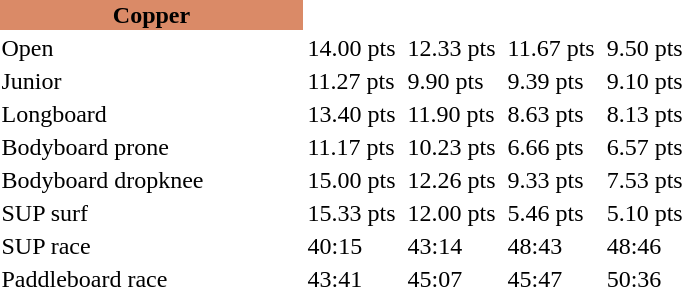<table>
<tr>
<th style="background:#DA8A67" width=200px colspan=2>Copper</th>
</tr>
<tr>
<td>Open<br></td>
<td></td>
<td>14.00 pts</td>
<td></td>
<td>12.33 pts</td>
<td></td>
<td>11.67 pts</td>
<td></td>
<td>9.50 pts</td>
</tr>
<tr>
<td>Junior<br></td>
<td></td>
<td>11.27 pts</td>
<td></td>
<td>9.90 pts</td>
<td></td>
<td>9.39 pts</td>
<td></td>
<td>9.10 pts</td>
</tr>
<tr>
<td>Longboard<br></td>
<td></td>
<td>13.40 pts</td>
<td></td>
<td>11.90 pts</td>
<td></td>
<td>8.63 pts</td>
<td></td>
<td>8.13 pts</td>
</tr>
<tr>
<td>Bodyboard prone<br></td>
<td></td>
<td>11.17 pts</td>
<td></td>
<td>10.23 pts</td>
<td></td>
<td>6.66 pts</td>
<td></td>
<td>6.57 pts</td>
</tr>
<tr>
<td>Bodyboard dropknee<br></td>
<td></td>
<td>15.00 pts</td>
<td></td>
<td>12.26 pts</td>
<td></td>
<td>9.33 pts</td>
<td></td>
<td>7.53 pts</td>
</tr>
<tr>
<td>SUP surf<br></td>
<td></td>
<td>15.33 pts</td>
<td></td>
<td>12.00 pts</td>
<td></td>
<td>5.46 pts</td>
<td></td>
<td>5.10 pts</td>
</tr>
<tr>
<td>SUP race<br></td>
<td></td>
<td>40:15</td>
<td></td>
<td>43:14</td>
<td></td>
<td>48:43</td>
<td></td>
<td>48:46</td>
</tr>
<tr>
<td>Paddleboard race<br></td>
<td></td>
<td>43:41</td>
<td></td>
<td>45:07</td>
<td></td>
<td>45:47</td>
<td></td>
<td>50:36</td>
</tr>
</table>
